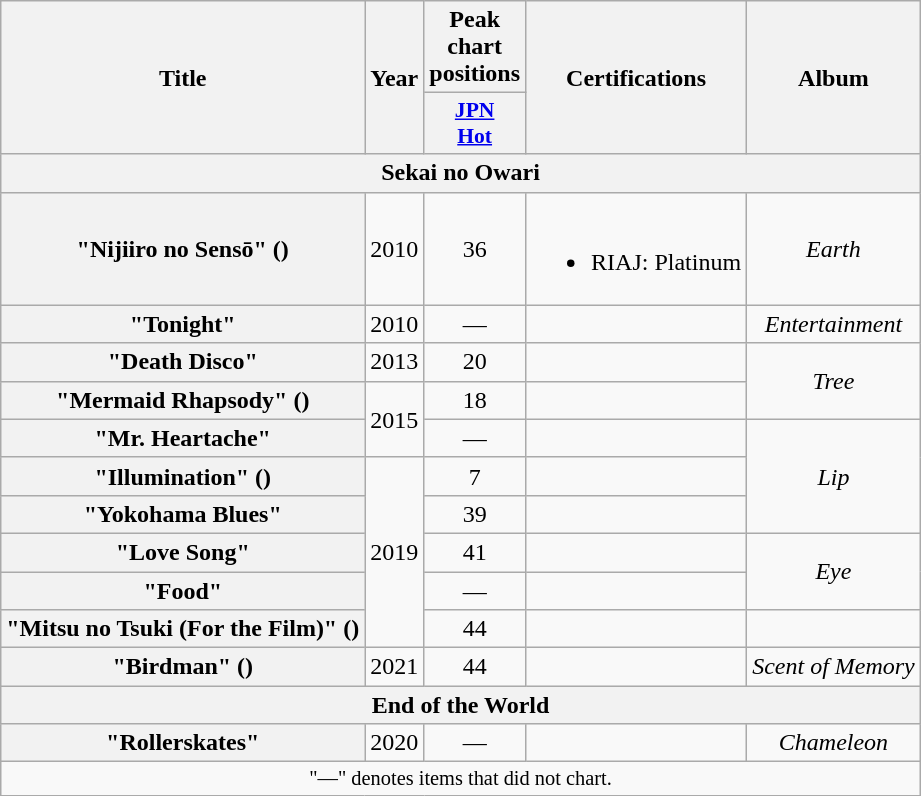<table class="wikitable plainrowheaders" style="text-align:center;">
<tr>
<th scope="col" rowspan="2">Title</th>
<th scope="col" rowspan="2">Year</th>
<th scope="col" colspan="1">Peak<br>chart<br>positions</th>
<th scope="col" rowspan="2">Certifications</th>
<th scope="col" rowspan="2">Album</th>
</tr>
<tr>
<th scope="col" style="width:3em;font-size:90%;"><a href='#'>JPN<br>Hot</a><br></th>
</tr>
<tr>
<th colspan="5">Sekai no Owari</th>
</tr>
<tr>
<th scope="row">"Nijiiro no Sensō" ()</th>
<td>2010</td>
<td>36</td>
<td><br><ul><li>RIAJ: Platinum </li></ul></td>
<td><em>Earth</em></td>
</tr>
<tr>
<th scope="row">"Tonight"</th>
<td>2010</td>
<td>—</td>
<td></td>
<td><em>Entertainment</em></td>
</tr>
<tr>
<th scope="row">"Death Disco"</th>
<td>2013</td>
<td>20</td>
<td></td>
<td rowspan="2"><em>Tree</em></td>
</tr>
<tr>
<th scope="row">"Mermaid Rhapsody" ()</th>
<td rowspan="2">2015</td>
<td>18</td>
<td></td>
</tr>
<tr>
<th scope="row">"Mr. Heartache"</th>
<td>—</td>
<td></td>
<td rowspan="3"><em>Lip</em></td>
</tr>
<tr>
<th scope="row">"Illumination" ()</th>
<td rowspan="5">2019</td>
<td>7</td>
<td></td>
</tr>
<tr>
<th scope="row">"Yokohama Blues"</th>
<td>39</td>
<td></td>
</tr>
<tr>
<th scope="row">"Love Song"</th>
<td>41</td>
<td></td>
<td rowspan="2"><em>Eye</em></td>
</tr>
<tr>
<th scope="row">"Food"</th>
<td>—</td>
<td></td>
</tr>
<tr>
<th scope="row">"Mitsu no Tsuki (For the Film)" ()</th>
<td>44</td>
<td></td>
<td></td>
</tr>
<tr>
<th scope="row">"Birdman" ()</th>
<td>2021</td>
<td>44</td>
<td></td>
<td><em>Scent of Memory</em></td>
</tr>
<tr>
<th colspan="5">End of the World</th>
</tr>
<tr>
<th scope="row">"Rollerskates"</th>
<td>2020</td>
<td>—</td>
<td></td>
<td><em>Chameleon</em></td>
</tr>
<tr>
<td colspan="5" style="font-size:85%">"—" denotes items that did not chart.</td>
</tr>
</table>
